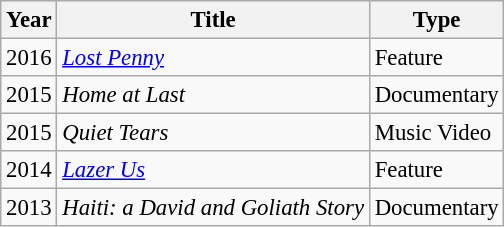<table class="wikitable" style="font-size: 95%;">
<tr>
<th>Year</th>
<th>Title</th>
<th>Type</th>
</tr>
<tr>
<td>2016</td>
<td><em><a href='#'>Lost Penny</a></em></td>
<td>Feature</td>
</tr>
<tr>
<td>2015</td>
<td><em>Home at Last</em></td>
<td>Documentary</td>
</tr>
<tr>
<td>2015</td>
<td><em>Quiet Tears</em></td>
<td>Music Video</td>
</tr>
<tr>
<td>2014</td>
<td><em><a href='#'>Lazer Us</a></em></td>
<td>Feature</td>
</tr>
<tr>
<td>2013</td>
<td><em>Haiti: a David and Goliath Story</em></td>
<td>Documentary</td>
</tr>
</table>
